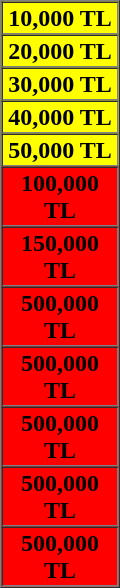<table border=1 cellspacing=0 cellpadding =1 width=80px|->
<tr>
<td bgcolor="#FFFF00" align=center><span><strong>10,000 TL</strong></span></td>
</tr>
<tr>
<td bgcolor="#FFFF00" align=center><span><strong>20,000 TL</strong></span></td>
</tr>
<tr>
<td bgcolor="#FFFF00" align=center><span><strong>30,000 TL</strong></span></td>
</tr>
<tr>
<td bgcolor="#FFFF00" align=center><span><strong>40,000 TL</strong></span></td>
</tr>
<tr>
<td bgcolor="#FFFF00" align=center><span><strong>50,000 TL</strong></span></td>
</tr>
<tr>
<td bgcolor="#FF0000" align=center><span><strong>100,000 TL</strong></span></td>
</tr>
<tr>
<td bgcolor="#FF0000" align=center><span><strong>150,000 TL</strong></span></td>
</tr>
<tr>
<td bgcolor="#FF0000" align=center><span><strong>500,000 TL</strong></span></td>
</tr>
<tr>
<td bgcolor="#FF0000" align=center><span><strong>500,000 TL</strong></span></td>
</tr>
<tr>
<td bgcolor="#FF0000" align=center><span><strong>500,000 TL</strong></span></td>
</tr>
<tr>
<td bgcolor="#FF0000" align=center><span><strong>500,000 TL</strong></span></td>
</tr>
<tr>
<td bgcolor="#FF0000" align=center><span><strong>500,000 TL</strong></span></td>
</tr>
</table>
